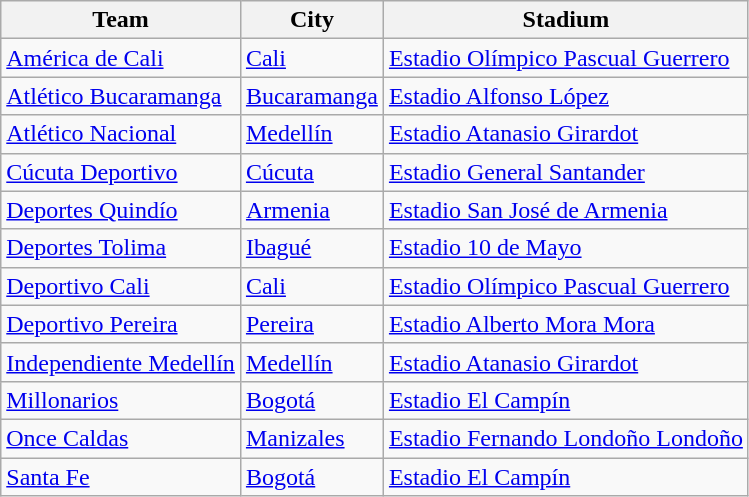<table class="wikitable sortable">
<tr>
<th>Team</th>
<th>City</th>
<th>Stadium</th>
</tr>
<tr>
<td><a href='#'>América de Cali</a></td>
<td><a href='#'>Cali</a></td>
<td><a href='#'>Estadio Olímpico Pascual Guerrero</a></td>
</tr>
<tr>
<td><a href='#'>Atlético Bucaramanga</a></td>
<td><a href='#'>Bucaramanga</a></td>
<td><a href='#'>Estadio Alfonso López</a></td>
</tr>
<tr>
<td><a href='#'>Atlético Nacional</a></td>
<td><a href='#'>Medellín</a></td>
<td><a href='#'>Estadio Atanasio Girardot</a></td>
</tr>
<tr>
<td><a href='#'>Cúcuta Deportivo</a></td>
<td><a href='#'>Cúcuta</a></td>
<td><a href='#'>Estadio General Santander</a></td>
</tr>
<tr>
<td><a href='#'>Deportes Quindío</a></td>
<td><a href='#'>Armenia</a></td>
<td><a href='#'>Estadio San José de Armenia</a></td>
</tr>
<tr>
<td><a href='#'>Deportes Tolima</a></td>
<td><a href='#'>Ibagué</a></td>
<td><a href='#'>Estadio 10 de Mayo</a></td>
</tr>
<tr>
<td><a href='#'>Deportivo Cali</a></td>
<td><a href='#'>Cali</a></td>
<td><a href='#'>Estadio Olímpico Pascual Guerrero</a></td>
</tr>
<tr>
<td><a href='#'>Deportivo Pereira</a></td>
<td><a href='#'>Pereira</a></td>
<td><a href='#'>Estadio Alberto Mora Mora</a></td>
</tr>
<tr>
<td><a href='#'>Independiente Medellín</a></td>
<td><a href='#'>Medellín</a></td>
<td><a href='#'>Estadio Atanasio Girardot</a></td>
</tr>
<tr>
<td><a href='#'>Millonarios</a></td>
<td><a href='#'>Bogotá</a></td>
<td><a href='#'>Estadio El Campín</a></td>
</tr>
<tr>
<td><a href='#'>Once Caldas</a></td>
<td><a href='#'>Manizales</a></td>
<td><a href='#'>Estadio Fernando Londoño Londoño</a></td>
</tr>
<tr>
<td><a href='#'>Santa Fe</a></td>
<td><a href='#'>Bogotá</a></td>
<td><a href='#'>Estadio El Campín</a></td>
</tr>
</table>
